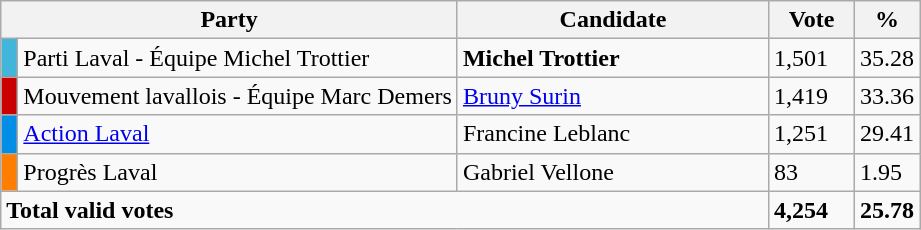<table class="wikitable">
<tr>
<th bgcolor="#DDDDFF" width="230px" colspan="2">Party</th>
<th bgcolor="#DDDDFF" width="200px">Candidate</th>
<th bgcolor="#DDDDFF" width="50px">Vote</th>
<th bgcolor="#DDDDFF" width="30px">%</th>
</tr>
<tr>
<td bgcolor=#41B5DA> </td>
<td>Parti Laval - Équipe Michel Trottier</td>
<td><strong>Michel Trottier</strong></td>
<td>1,501</td>
<td>35.28</td>
</tr>
<tr>
<td bgcolor=#CA0000> </td>
<td>Mouvement lavallois - Équipe Marc Demers</td>
<td><a href='#'>Bruny Surin</a></td>
<td>1,419</td>
<td>33.36</td>
</tr>
<tr>
<td bgcolor=#008EE6> </td>
<td><a href='#'>Action Laval</a></td>
<td>Francine Leblanc</td>
<td>1,251</td>
<td>29.41</td>
</tr>
<tr>
<td bgcolor=#ff7d01> </td>
<td>Progrès Laval</td>
<td>Gabriel Vellone</td>
<td>83</td>
<td>1.95</td>
</tr>
<tr>
<td colspan="3"><strong>Total valid votes</strong></td>
<td><strong>4,254</strong></td>
<td><strong>25.78</strong></td>
</tr>
</table>
